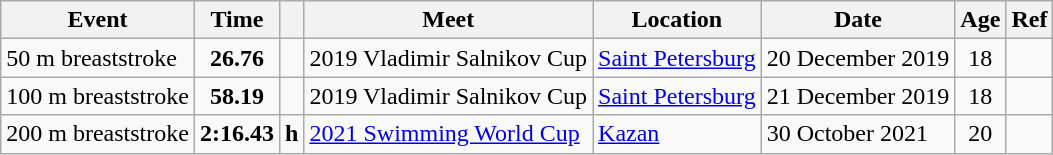<table class="wikitable">
<tr>
<th>Event</th>
<th>Time</th>
<th></th>
<th>Meet</th>
<th>Location</th>
<th>Date</th>
<th>Age</th>
<th>Ref</th>
</tr>
<tr>
<td>50 m breaststroke</td>
<td style="text-align:center;"><strong>26.76</strong></td>
<td></td>
<td>2019 Vladimir Salnikov Cup</td>
<td><a href='#'>Saint Petersburg</a></td>
<td>20 December 2019</td>
<td style="text-align:center;">18</td>
<td style="text-align:center;"></td>
</tr>
<tr>
<td>100 m breaststroke</td>
<td style="text-align:center;"><strong>58.19</strong></td>
<td></td>
<td>2019 Vladimir Salnikov Cup</td>
<td><a href='#'>Saint Petersburg</a></td>
<td>21 December 2019</td>
<td style="text-align:center;">18</td>
<td style="text-align:center;"></td>
</tr>
<tr>
<td>200 m breaststroke</td>
<td style="text-align:center;"><strong>2:16.43</strong></td>
<td><strong>h</strong></td>
<td><a href='#'>2021 Swimming World Cup</a></td>
<td><a href='#'>Kazan</a></td>
<td>30 October 2021</td>
<td style="text-align:center;">20</td>
<td style="text-align:center;"></td>
</tr>
</table>
